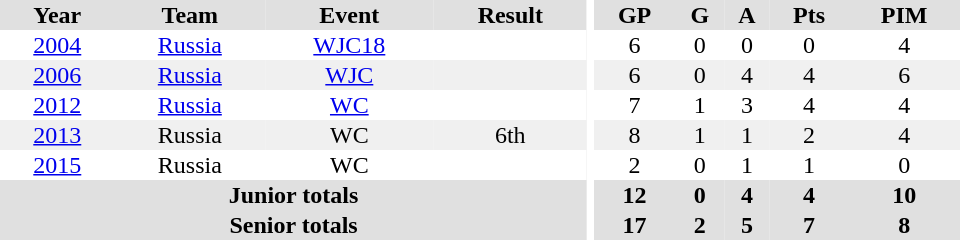<table border="0" cellpadding="1" cellspacing="0" ID="Table3" style="text-align:center; width:40em">
<tr ALIGN="center" bgcolor="#e0e0e0">
<th>Year</th>
<th>Team</th>
<th>Event</th>
<th>Result</th>
<th rowspan="99" bgcolor="#ffffff"></th>
<th>GP</th>
<th>G</th>
<th>A</th>
<th>Pts</th>
<th>PIM</th>
</tr>
<tr>
<td><a href='#'>2004</a></td>
<td><a href='#'>Russia</a></td>
<td><a href='#'>WJC18</a></td>
<td></td>
<td>6</td>
<td>0</td>
<td>0</td>
<td>0</td>
<td>4</td>
</tr>
<tr bgcolor="#f0f0f0">
<td><a href='#'>2006</a></td>
<td><a href='#'>Russia</a></td>
<td><a href='#'>WJC</a></td>
<td></td>
<td>6</td>
<td>0</td>
<td>4</td>
<td>4</td>
<td>6</td>
</tr>
<tr>
<td><a href='#'>2012</a></td>
<td><a href='#'>Russia</a></td>
<td><a href='#'>WC</a></td>
<td></td>
<td>7</td>
<td>1</td>
<td>3</td>
<td>4</td>
<td>4</td>
</tr>
<tr bgcolor="#f0f0f0">
<td><a href='#'>2013</a></td>
<td>Russia</td>
<td>WC</td>
<td>6th</td>
<td>8</td>
<td>1</td>
<td>1</td>
<td>2</td>
<td>4</td>
</tr>
<tr>
<td><a href='#'>2015</a></td>
<td>Russia</td>
<td>WC</td>
<td></td>
<td>2</td>
<td>0</td>
<td>1</td>
<td>1</td>
<td>0</td>
</tr>
<tr bgcolor="#e0e0e0">
<th colspan="4">Junior totals</th>
<th>12</th>
<th>0</th>
<th>4</th>
<th>4</th>
<th>10</th>
</tr>
<tr bgcolor="#e0e0e0">
<th colspan="4">Senior totals</th>
<th>17</th>
<th>2</th>
<th>5</th>
<th>7</th>
<th>8</th>
</tr>
</table>
